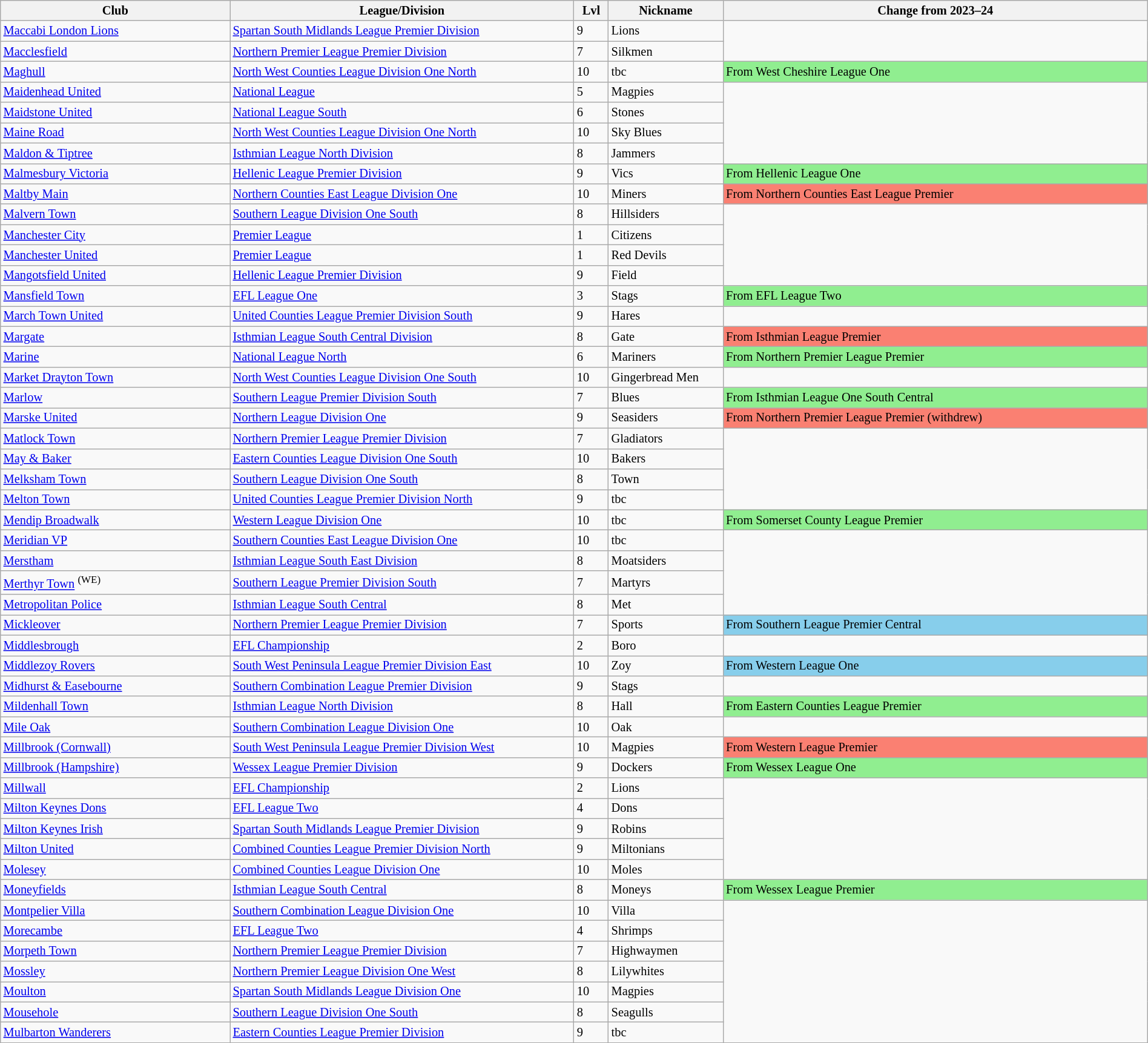<table class="wikitable sortable" width=100% style="font-size:85%">
<tr>
<th width=20%>Club</th>
<th width=30%>League/Division</th>
<th width=3%>Lvl</th>
<th width=10%>Nickname</th>
<th width=37%>Change from 2023–24</th>
</tr>
<tr>
<td><a href='#'>Maccabi London Lions</a></td>
<td><a href='#'>Spartan South Midlands League Premier Division</a></td>
<td>9</td>
<td>Lions</td>
</tr>
<tr>
<td><a href='#'>Macclesfield</a></td>
<td><a href='#'>Northern Premier League Premier Division</a></td>
<td>7</td>
<td>Silkmen</td>
</tr>
<tr>
<td><a href='#'>Maghull</a></td>
<td><a href='#'>North West Counties League Division One North</a></td>
<td>10</td>
<td>tbc</td>
<td style="background:lightgreen">From West Cheshire League One</td>
</tr>
<tr>
<td><a href='#'>Maidenhead United</a></td>
<td><a href='#'>National League</a></td>
<td>5</td>
<td>Magpies</td>
</tr>
<tr>
<td><a href='#'>Maidstone United</a></td>
<td><a href='#'>National League South</a></td>
<td>6</td>
<td>Stones</td>
</tr>
<tr>
<td><a href='#'>Maine Road</a></td>
<td><a href='#'>North West Counties League Division One North</a></td>
<td>10</td>
<td>Sky Blues</td>
</tr>
<tr>
<td><a href='#'>Maldon & Tiptree</a></td>
<td><a href='#'>Isthmian League North Division</a></td>
<td>8</td>
<td>Jammers</td>
</tr>
<tr>
<td><a href='#'>Malmesbury Victoria</a></td>
<td><a href='#'>Hellenic League Premier Division</a></td>
<td>9</td>
<td>Vics</td>
<td style="background:lightgreen">From Hellenic League One</td>
</tr>
<tr>
<td><a href='#'>Maltby Main</a></td>
<td><a href='#'>Northern Counties East League Division One</a></td>
<td>10</td>
<td>Miners</td>
<td style="background:salmon">From Northern Counties East League Premier</td>
</tr>
<tr>
<td><a href='#'>Malvern Town</a></td>
<td><a href='#'>Southern League Division One South</a></td>
<td>8</td>
<td>Hillsiders</td>
</tr>
<tr>
<td><a href='#'>Manchester City</a></td>
<td><a href='#'>Premier League</a></td>
<td>1</td>
<td>Citizens</td>
</tr>
<tr>
<td><a href='#'>Manchester United</a></td>
<td><a href='#'>Premier League</a></td>
<td>1</td>
<td>Red Devils</td>
</tr>
<tr>
<td><a href='#'>Mangotsfield United</a></td>
<td><a href='#'>Hellenic League Premier Division</a></td>
<td>9</td>
<td>Field</td>
</tr>
<tr>
<td><a href='#'>Mansfield Town</a></td>
<td><a href='#'>EFL League One</a></td>
<td>3</td>
<td>Stags</td>
<td style="background:lightgreen">From EFL League Two</td>
</tr>
<tr>
<td><a href='#'>March Town United</a></td>
<td><a href='#'>United Counties League Premier Division South</a></td>
<td>9</td>
<td>Hares</td>
</tr>
<tr>
<td><a href='#'>Margate</a></td>
<td><a href='#'>Isthmian League South Central Division</a></td>
<td>8</td>
<td>Gate</td>
<td style="background:salmon">From Isthmian League Premier</td>
</tr>
<tr>
<td><a href='#'>Marine</a></td>
<td><a href='#'>National League North</a></td>
<td>6</td>
<td>Mariners</td>
<td style="background:lightgreen">From Northern Premier League Premier</td>
</tr>
<tr>
<td><a href='#'>Market Drayton Town</a></td>
<td><a href='#'>North West Counties League Division One South</a></td>
<td>10</td>
<td>Gingerbread Men</td>
</tr>
<tr>
<td><a href='#'>Marlow</a></td>
<td><a href='#'>Southern League Premier Division South</a></td>
<td>7</td>
<td>Blues</td>
<td style="background:lightgreen">From Isthmian League One South Central</td>
</tr>
<tr>
<td><a href='#'>Marske United</a></td>
<td><a href='#'>Northern League Division One</a></td>
<td>9</td>
<td>Seasiders</td>
<td style="background:salmon">From Northern Premier League Premier (withdrew)</td>
</tr>
<tr>
<td><a href='#'>Matlock Town</a></td>
<td><a href='#'>Northern Premier League Premier Division</a></td>
<td>7</td>
<td>Gladiators</td>
</tr>
<tr>
<td><a href='#'>May & Baker</a></td>
<td><a href='#'>Eastern Counties League Division One South</a></td>
<td>10</td>
<td>Bakers</td>
</tr>
<tr>
<td><a href='#'>Melksham Town</a></td>
<td><a href='#'>Southern League Division One South</a></td>
<td>8</td>
<td>Town</td>
</tr>
<tr>
<td><a href='#'>Melton Town</a></td>
<td><a href='#'>United Counties League Premier Division North</a></td>
<td>9</td>
<td>tbc</td>
</tr>
<tr>
<td><a href='#'>Mendip Broadwalk</a></td>
<td><a href='#'>Western League Division One</a></td>
<td>10</td>
<td>tbc</td>
<td style="background:lightgreen">From Somerset County League Premier</td>
</tr>
<tr>
<td><a href='#'>Meridian VP</a></td>
<td><a href='#'>Southern Counties East League Division One</a></td>
<td>10</td>
<td>tbc</td>
</tr>
<tr>
<td><a href='#'>Merstham</a></td>
<td><a href='#'>Isthmian League South East Division</a></td>
<td>8</td>
<td>Moatsiders</td>
</tr>
<tr>
<td><a href='#'>Merthyr Town</a> <sup>(WE)</sup></td>
<td><a href='#'>Southern League Premier Division South</a></td>
<td>7</td>
<td>Martyrs</td>
</tr>
<tr>
<td><a href='#'>Metropolitan Police</a></td>
<td><a href='#'>Isthmian League South Central</a></td>
<td>8</td>
<td>Met</td>
</tr>
<tr>
<td><a href='#'>Mickleover</a></td>
<td><a href='#'>Northern Premier League Premier Division</a></td>
<td>7</td>
<td>Sports</td>
<td style="background:skyblue">From Southern League Premier Central</td>
</tr>
<tr>
<td><a href='#'>Middlesbrough</a></td>
<td><a href='#'>EFL Championship</a></td>
<td>2</td>
<td>Boro</td>
</tr>
<tr>
<td><a href='#'>Middlezoy Rovers</a></td>
<td><a href='#'>South West Peninsula League Premier Division East</a></td>
<td>10</td>
<td>Zoy</td>
<td style="background:skyblue">From Western League One</td>
</tr>
<tr>
<td><a href='#'>Midhurst & Easebourne</a></td>
<td><a href='#'>Southern Combination League Premier Division</a></td>
<td>9</td>
<td>Stags</td>
</tr>
<tr>
<td><a href='#'>Mildenhall Town</a></td>
<td><a href='#'>Isthmian League North Division</a></td>
<td>8</td>
<td>Hall</td>
<td style="background:lightgreen">From Eastern Counties League Premier</td>
</tr>
<tr>
<td><a href='#'>Mile Oak</a></td>
<td><a href='#'>Southern Combination League Division One</a></td>
<td>10</td>
<td>Oak</td>
</tr>
<tr>
<td><a href='#'>Millbrook (Cornwall)</a></td>
<td><a href='#'>South West Peninsula League Premier Division West</a></td>
<td>10</td>
<td>Magpies</td>
<td style="background:salmon">From Western League Premier</td>
</tr>
<tr>
<td><a href='#'>Millbrook (Hampshire)</a></td>
<td><a href='#'>Wessex League Premier Division</a></td>
<td>9</td>
<td>Dockers</td>
<td style="background:lightgreen">From Wessex League One</td>
</tr>
<tr>
<td><a href='#'>Millwall</a></td>
<td><a href='#'>EFL Championship</a></td>
<td>2</td>
<td>Lions</td>
</tr>
<tr>
<td><a href='#'>Milton Keynes Dons</a></td>
<td><a href='#'>EFL League Two</a></td>
<td>4</td>
<td>Dons</td>
</tr>
<tr>
<td><a href='#'>Milton Keynes Irish</a></td>
<td><a href='#'>Spartan South Midlands League Premier Division</a></td>
<td>9</td>
<td>Robins</td>
</tr>
<tr>
<td><a href='#'>Milton United</a></td>
<td><a href='#'>Combined Counties League Premier Division North</a></td>
<td>9</td>
<td>Miltonians</td>
</tr>
<tr>
<td><a href='#'>Molesey</a></td>
<td><a href='#'>Combined Counties League Division One</a></td>
<td>10</td>
<td>Moles</td>
</tr>
<tr>
<td><a href='#'>Moneyfields</a></td>
<td><a href='#'>Isthmian League South Central</a></td>
<td>8</td>
<td>Moneys</td>
<td style="background:lightgreen">From Wessex League Premier</td>
</tr>
<tr>
<td><a href='#'>Montpelier Villa</a></td>
<td><a href='#'>Southern Combination League Division One</a></td>
<td>10</td>
<td>Villa</td>
</tr>
<tr>
<td><a href='#'>Morecambe</a></td>
<td><a href='#'>EFL League Two</a></td>
<td>4</td>
<td>Shrimps</td>
</tr>
<tr>
<td><a href='#'>Morpeth Town</a></td>
<td><a href='#'>Northern Premier League Premier Division</a></td>
<td>7</td>
<td>Highwaymen</td>
</tr>
<tr>
<td><a href='#'>Mossley</a></td>
<td><a href='#'>Northern Premier League Division One West</a></td>
<td>8</td>
<td>Lilywhites</td>
</tr>
<tr>
<td><a href='#'>Moulton</a></td>
<td><a href='#'>Spartan South Midlands League Division One</a></td>
<td>10</td>
<td>Magpies</td>
</tr>
<tr>
<td><a href='#'>Mousehole</a></td>
<td><a href='#'>Southern League Division One South</a></td>
<td>8</td>
<td>Seagulls</td>
</tr>
<tr>
<td><a href='#'>Mulbarton Wanderers</a></td>
<td><a href='#'>Eastern Counties League Premier Division</a></td>
<td>9</td>
<td>tbc</td>
</tr>
<tr>
</tr>
</table>
